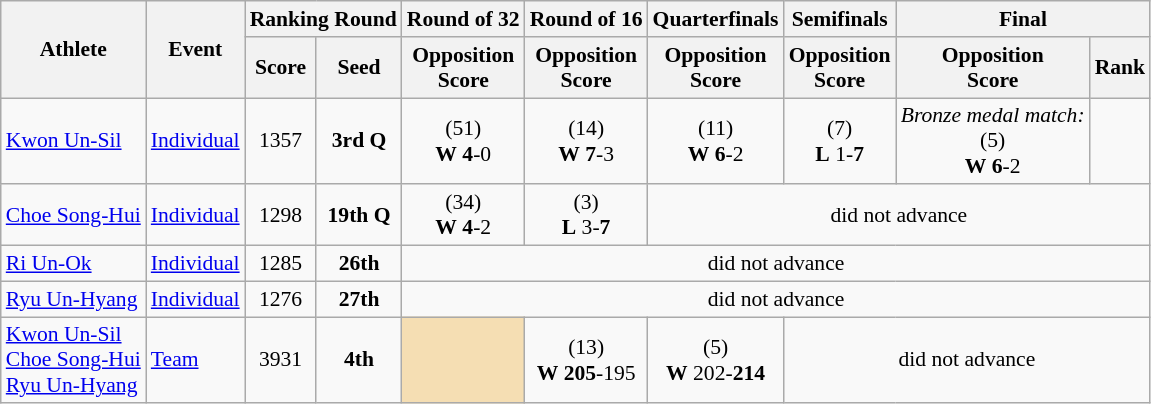<table class=wikitable style="font-size:90%">
<tr>
<th rowspan=2>Athlete</th>
<th rowspan=2>Event</th>
<th colspan=2>Ranking Round</th>
<th>Round of 32</th>
<th>Round of 16</th>
<th>Quarterfinals</th>
<th>Semifinals</th>
<th colspan=2>Final</th>
</tr>
<tr>
<th>Score</th>
<th>Seed</th>
<th>Opposition<br>Score</th>
<th>Opposition<br>Score</th>
<th>Opposition<br>Score</th>
<th>Opposition<br>Score</th>
<th>Opposition<br>Score</th>
<th>Rank</th>
</tr>
<tr>
<td><a href='#'>Kwon Un-Sil</a></td>
<td><a href='#'>Individual</a></td>
<td align=center>1357</td>
<td align=center><strong>3rd Q</strong></td>
<td align=center> (51) <br> <strong>W</strong> <strong>4</strong>-0</td>
<td align=center> (14) <br> <strong>W</strong> <strong>7</strong>-3</td>
<td align=center> (11) <br> <strong>W</strong> <strong>6</strong>-2</td>
<td align=center> (7) <br> <strong>L</strong> 1-<strong>7</strong></td>
<td align=center><em>Bronze medal match:</em><br> (5) <br> <strong>W</strong> <strong>6</strong>-2</td>
<td align=center></td>
</tr>
<tr>
<td><a href='#'>Choe Song-Hui</a></td>
<td><a href='#'>Individual</a></td>
<td align=center>1298</td>
<td align=center><strong>19th Q</strong></td>
<td align=center> (34) <br> <strong>W</strong> <strong>4</strong>-2</td>
<td align=center> (3) <br> <strong>L</strong> 3-<strong>7</strong></td>
<td align=center colspan="7">did not advance</td>
</tr>
<tr>
<td><a href='#'>Ri Un-Ok</a></td>
<td><a href='#'>Individual</a></td>
<td align=center>1285</td>
<td align=center><strong>26th</strong></td>
<td align=center colspan="7">did not advance</td>
</tr>
<tr>
<td><a href='#'>Ryu Un-Hyang</a></td>
<td><a href='#'>Individual</a></td>
<td align=center>1276</td>
<td align=center><strong>27th</strong></td>
<td align=center colspan="7">did not advance</td>
</tr>
<tr>
<td><a href='#'>Kwon Un-Sil</a><br><a href='#'>Choe Song-Hui</a><br><a href='#'>Ryu Un-Hyang</a></td>
<td><a href='#'>Team</a></td>
<td align=center>3931</td>
<td align=center><strong>4th</strong></td>
<td style="text-align:center; background:wheat;"></td>
<td align=center> (13) <br> <strong>W</strong> <strong>205</strong>-195</td>
<td align=center> (5) <br> <strong>W</strong> 202-<strong>214</strong></td>
<td align=center colspan="7">did not advance</td>
</tr>
</table>
